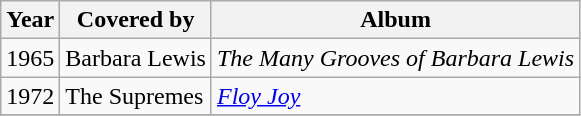<table class="wikitable">
<tr>
<th>Year</th>
<th>Covered by</th>
<th>Album</th>
</tr>
<tr>
<td>1965</td>
<td>Barbara Lewis</td>
<td><em>The Many Grooves of Barbara Lewis</em></td>
</tr>
<tr>
<td>1972</td>
<td>The Supremes</td>
<td><em><a href='#'>Floy Joy</a></em></td>
</tr>
<tr>
</tr>
</table>
